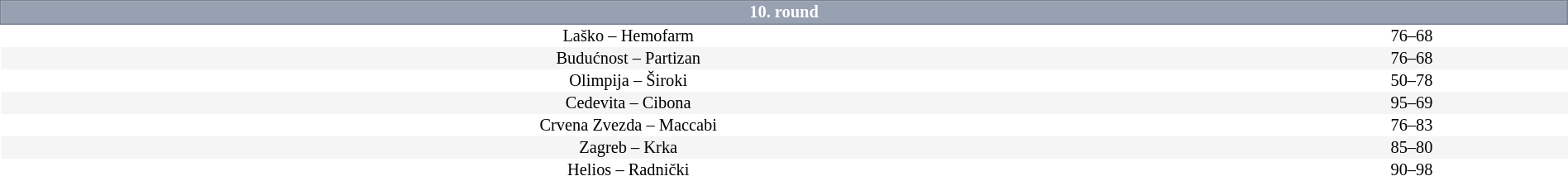<table border=0 cellspacing=0 cellpadding=1em style="font-size: 85%; border-collapse: collapse;" width=100%>
<tr>
<td colspan=5 bgcolor=#98A1B2 style="border:1px solid #7A8392; text-align:center; color:#FFFFFF;"><strong>10. round</strong></td>
</tr>
<tr style="text-align:center; background:#FFFFFF">
<td>Laško – Hemofarm</td>
<td>76–68</td>
</tr>
<tr align=center bgcolor=#f5f5f5>
<td>Budućnost – Partizan</td>
<td>76–68</td>
</tr>
<tr style="text-align:center; background:#FFFFFF">
<td>Olimpija – Široki</td>
<td>50–78</td>
</tr>
<tr align=center bgcolor=#f5f5f5>
<td>Cedevita – Cibona</td>
<td>95–69</td>
</tr>
<tr style="text-align:center; background:#FFFFFF">
<td>Crvena Zvezda – Maccabi</td>
<td>76–83</td>
</tr>
<tr align=center bgcolor=#f5f5f5>
<td>Zagreb – Krka</td>
<td>85–80</td>
</tr>
<tr style="text-align:center; background:#FFFFFF">
<td>Helios – Radnički</td>
<td>90–98</td>
</tr>
</table>
